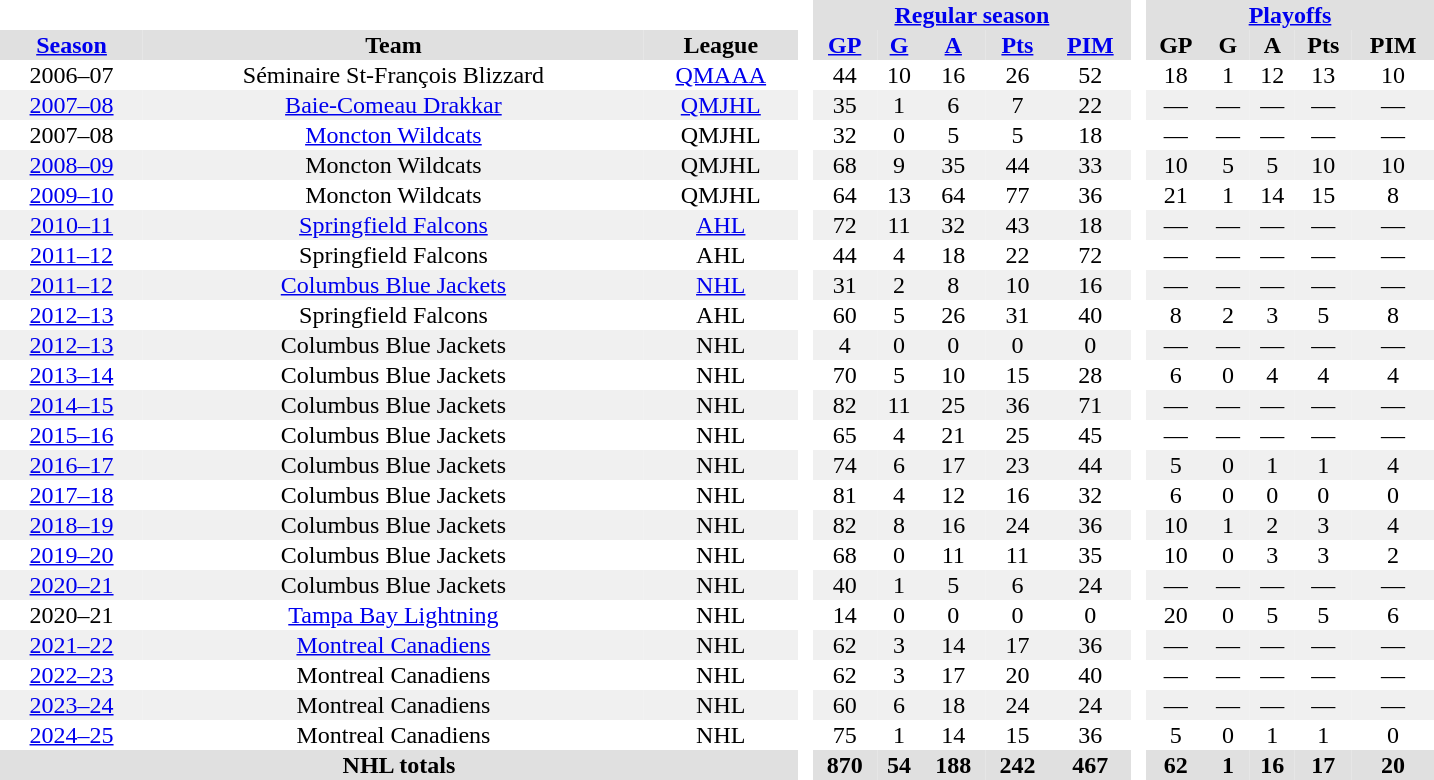<table style="text-align:center; width:60em; border: 0; padding: 2px; border-spacing: 0;">
<tr bgcolor="#e0e0e0">
<th colspan="3" bgcolor="#ffffff"> </th>
<th rowspan="99" bgcolor="#ffffff"> </th>
<th colspan="5"><a href='#'>Regular season</a></th>
<th rowspan="99" bgcolor="#ffffff"> </th>
<th colspan="5"><a href='#'>Playoffs</a></th>
</tr>
<tr bgcolor="#e0e0e0">
<th><a href='#'>Season</a></th>
<th>Team</th>
<th>League</th>
<th><a href='#'>GP</a></th>
<th><a href='#'>G</a></th>
<th><a href='#'>A</a></th>
<th><a href='#'>Pts</a></th>
<th><a href='#'>PIM</a></th>
<th>GP</th>
<th>G</th>
<th>A</th>
<th>Pts</th>
<th>PIM</th>
</tr>
<tr>
<td>2006–07</td>
<td>Séminaire St-François Blizzard</td>
<td><a href='#'>QMAAA</a></td>
<td>44</td>
<td>10</td>
<td>16</td>
<td>26</td>
<td>52</td>
<td>18</td>
<td>1</td>
<td>12</td>
<td>13</td>
<td>10</td>
</tr>
<tr bgcolor="#f0f0f0">
<td><a href='#'>2007–08</a></td>
<td><a href='#'>Baie-Comeau Drakkar</a></td>
<td><a href='#'>QMJHL</a></td>
<td>35</td>
<td>1</td>
<td>6</td>
<td>7</td>
<td>22</td>
<td>—</td>
<td>—</td>
<td>—</td>
<td>—</td>
<td>—</td>
</tr>
<tr>
<td>2007–08</td>
<td><a href='#'>Moncton Wildcats</a></td>
<td>QMJHL</td>
<td>32</td>
<td>0</td>
<td>5</td>
<td>5</td>
<td>18</td>
<td>—</td>
<td>—</td>
<td>—</td>
<td>—</td>
<td>—</td>
</tr>
<tr bgcolor="#f0f0f0">
<td><a href='#'>2008–09</a></td>
<td>Moncton Wildcats</td>
<td>QMJHL</td>
<td>68</td>
<td>9</td>
<td>35</td>
<td>44</td>
<td>33</td>
<td>10</td>
<td>5</td>
<td>5</td>
<td>10</td>
<td>10</td>
</tr>
<tr>
<td><a href='#'>2009–10</a></td>
<td>Moncton Wildcats</td>
<td>QMJHL</td>
<td>64</td>
<td>13</td>
<td>64</td>
<td>77</td>
<td>36</td>
<td>21</td>
<td>1</td>
<td>14</td>
<td>15</td>
<td>8</td>
</tr>
<tr bgcolor="#f0f0f0">
<td><a href='#'>2010–11</a></td>
<td><a href='#'>Springfield Falcons</a></td>
<td><a href='#'>AHL</a></td>
<td>72</td>
<td>11</td>
<td>32</td>
<td>43</td>
<td>18</td>
<td>—</td>
<td>—</td>
<td>—</td>
<td>—</td>
<td>—</td>
</tr>
<tr>
<td><a href='#'>2011–12</a></td>
<td>Springfield Falcons</td>
<td>AHL</td>
<td>44</td>
<td>4</td>
<td>18</td>
<td>22</td>
<td>72</td>
<td>—</td>
<td>—</td>
<td>—</td>
<td>—</td>
<td>—</td>
</tr>
<tr bgcolor="#f0f0f0">
<td><a href='#'>2011–12</a></td>
<td><a href='#'>Columbus Blue Jackets</a></td>
<td><a href='#'>NHL</a></td>
<td>31</td>
<td>2</td>
<td>8</td>
<td>10</td>
<td>16</td>
<td>—</td>
<td>—</td>
<td>—</td>
<td>—</td>
<td>—</td>
</tr>
<tr>
<td><a href='#'>2012–13</a></td>
<td>Springfield Falcons</td>
<td>AHL</td>
<td>60</td>
<td>5</td>
<td>26</td>
<td>31</td>
<td>40</td>
<td>8</td>
<td>2</td>
<td>3</td>
<td>5</td>
<td>8</td>
</tr>
<tr bgcolor="#f0f0f0">
<td><a href='#'>2012–13</a></td>
<td>Columbus Blue Jackets</td>
<td>NHL</td>
<td>4</td>
<td>0</td>
<td>0</td>
<td>0</td>
<td>0</td>
<td>—</td>
<td>—</td>
<td>—</td>
<td>—</td>
<td>—</td>
</tr>
<tr>
<td><a href='#'>2013–14</a></td>
<td>Columbus Blue Jackets</td>
<td>NHL</td>
<td>70</td>
<td>5</td>
<td>10</td>
<td>15</td>
<td>28</td>
<td>6</td>
<td>0</td>
<td>4</td>
<td>4</td>
<td>4</td>
</tr>
<tr bgcolor="#f0f0f0">
<td><a href='#'>2014–15</a></td>
<td>Columbus Blue Jackets</td>
<td>NHL</td>
<td>82</td>
<td>11</td>
<td>25</td>
<td>36</td>
<td>71</td>
<td>—</td>
<td>—</td>
<td>—</td>
<td>—</td>
<td>—</td>
</tr>
<tr>
<td><a href='#'>2015–16</a></td>
<td>Columbus Blue Jackets</td>
<td>NHL</td>
<td>65</td>
<td>4</td>
<td>21</td>
<td>25</td>
<td>45</td>
<td>—</td>
<td>—</td>
<td>—</td>
<td>—</td>
<td>—</td>
</tr>
<tr bgcolor="#f0f0f0">
<td><a href='#'>2016–17</a></td>
<td>Columbus Blue Jackets</td>
<td>NHL</td>
<td>74</td>
<td>6</td>
<td>17</td>
<td>23</td>
<td>44</td>
<td>5</td>
<td>0</td>
<td>1</td>
<td>1</td>
<td>4</td>
</tr>
<tr>
<td><a href='#'>2017–18</a></td>
<td>Columbus Blue Jackets</td>
<td>NHL</td>
<td>81</td>
<td>4</td>
<td>12</td>
<td>16</td>
<td>32</td>
<td>6</td>
<td>0</td>
<td>0</td>
<td>0</td>
<td>0</td>
</tr>
<tr bgcolor="#f0f0f0">
<td><a href='#'>2018–19</a></td>
<td>Columbus Blue Jackets</td>
<td>NHL</td>
<td>82</td>
<td>8</td>
<td>16</td>
<td>24</td>
<td>36</td>
<td>10</td>
<td>1</td>
<td>2</td>
<td>3</td>
<td>4</td>
</tr>
<tr>
<td><a href='#'>2019–20</a></td>
<td>Columbus Blue Jackets</td>
<td>NHL</td>
<td>68</td>
<td>0</td>
<td>11</td>
<td>11</td>
<td>35</td>
<td>10</td>
<td>0</td>
<td>3</td>
<td>3</td>
<td>2</td>
</tr>
<tr bgcolor="#f0f0f0">
<td><a href='#'>2020–21</a></td>
<td>Columbus Blue Jackets</td>
<td>NHL</td>
<td>40</td>
<td>1</td>
<td>5</td>
<td>6</td>
<td>24</td>
<td>—</td>
<td>—</td>
<td>—</td>
<td>—</td>
<td>—</td>
</tr>
<tr>
<td>2020–21</td>
<td><a href='#'>Tampa Bay Lightning</a></td>
<td>NHL</td>
<td>14</td>
<td>0</td>
<td>0</td>
<td>0</td>
<td>0</td>
<td>20</td>
<td>0</td>
<td>5</td>
<td>5</td>
<td>6</td>
</tr>
<tr bgcolor="#f0f0f0">
<td><a href='#'>2021–22</a></td>
<td><a href='#'>Montreal Canadiens</a></td>
<td>NHL</td>
<td>62</td>
<td>3</td>
<td>14</td>
<td>17</td>
<td>36</td>
<td>—</td>
<td>—</td>
<td>—</td>
<td>—</td>
<td>—</td>
</tr>
<tr>
<td><a href='#'>2022–23</a></td>
<td>Montreal Canadiens</td>
<td>NHL</td>
<td>62</td>
<td>3</td>
<td>17</td>
<td>20</td>
<td>40</td>
<td>—</td>
<td>—</td>
<td>—</td>
<td>—</td>
<td>—</td>
</tr>
<tr bgcolor="#f0f0f0">
<td><a href='#'>2023–24</a></td>
<td>Montreal Canadiens</td>
<td>NHL</td>
<td>60</td>
<td>6</td>
<td>18</td>
<td>24</td>
<td>24</td>
<td>—</td>
<td>—</td>
<td>—</td>
<td>—</td>
<td>—</td>
</tr>
<tr>
<td><a href='#'>2024–25</a></td>
<td>Montreal Canadiens</td>
<td>NHL</td>
<td>75</td>
<td>1</td>
<td>14</td>
<td>15</td>
<td>36</td>
<td>5</td>
<td>0</td>
<td>1</td>
<td>1</td>
<td>0</td>
</tr>
<tr bgcolor="#e0e0e0">
<th colspan="3">NHL totals</th>
<th>870</th>
<th>54</th>
<th>188</th>
<th>242</th>
<th>467</th>
<th>62</th>
<th>1</th>
<th>16</th>
<th>17</th>
<th>20</th>
</tr>
</table>
